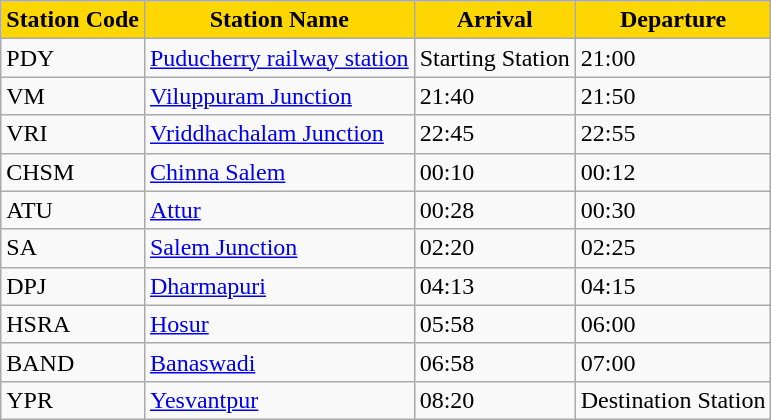<table class="wikitable">
<tr>
<th style="background-color:#FFD700">Station Code</th>
<th ! style="background-color:#FFD700">Station Name</th>
<th ! style="background-color:#FFD700">Arrival</th>
<th ! style="background-color:#FFD700">Departure</th>
</tr>
<tr>
<td valign="top">PDY</td>
<td valign="top"><a href='#'>Puducherry railway station</a></td>
<td valign="top">Starting Station</td>
<td valign="top">21:00</td>
</tr>
<tr>
<td valign="top">VM</td>
<td valign="top"><a href='#'>Viluppuram Junction</a></td>
<td valign="top">21:40</td>
<td valign="top">21:50</td>
</tr>
<tr>
<td valign="top">VRI</td>
<td valign="top"><a href='#'>Vriddhachalam Junction</a></td>
<td valign="top">22:45</td>
<td valign="top">22:55</td>
</tr>
<tr>
<td valign="top">CHSM</td>
<td valign="top"><a href='#'>Chinna Salem</a></td>
<td valign="top">00:10</td>
<td valign="top">00:12</td>
</tr>
<tr>
<td valign="top">ATU</td>
<td valign="top"><a href='#'>Attur</a></td>
<td valign="top">00:28</td>
<td valign="top">00:30</td>
</tr>
<tr>
<td valign="top">SA</td>
<td valign="top"><a href='#'>Salem Junction</a></td>
<td valign="top">02:20</td>
<td valign="top">02:25</td>
</tr>
<tr>
<td valign="top">DPJ</td>
<td valign="top"><a href='#'>Dharmapuri</a></td>
<td valign="top">04:13</td>
<td valign="top">04:15</td>
</tr>
<tr>
<td valign="top">HSRA</td>
<td valign="top"><a href='#'>Hosur</a></td>
<td valign="top">05:58</td>
<td valign="top">06:00</td>
</tr>
<tr>
<td valign="top">BAND</td>
<td valign="top"><a href='#'>Banaswadi</a></td>
<td valign="top">06:58</td>
<td valign="top">07:00</td>
</tr>
<tr>
<td valign="top">YPR</td>
<td valign="top"><a href='#'>Yesvantpur</a></td>
<td valign="top">08:20</td>
<td valign="top">Destination Station</td>
</tr>
</table>
